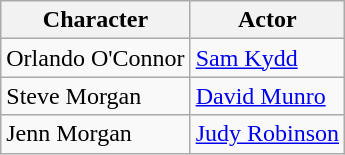<table class="wikitable">
<tr>
<th>Character</th>
<th>Actor</th>
</tr>
<tr>
<td>Orlando O'Connor</td>
<td><a href='#'>Sam Kydd</a></td>
</tr>
<tr>
<td>Steve Morgan</td>
<td><a href='#'>David Munro</a></td>
</tr>
<tr>
<td>Jenn Morgan</td>
<td><a href='#'>Judy Robinson</a></td>
</tr>
</table>
